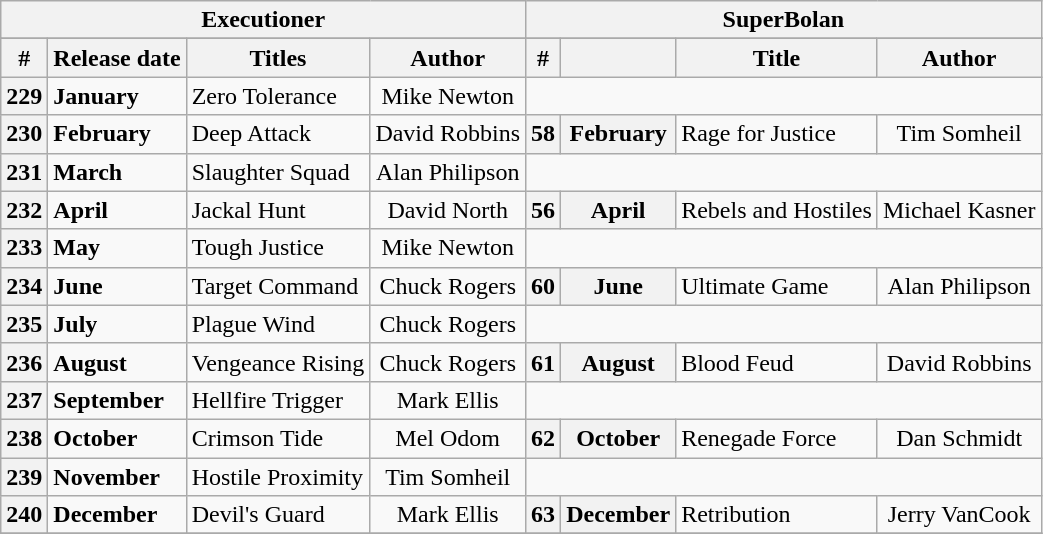<table class="wikitable plainrowheaders sortable" style="margin-right: 0;">
<tr>
<th colspan="4" style="background: #;">Executioner</th>
<th colspan="4" style="background: #;">SuperBolan</th>
</tr>
<tr>
</tr>
<tr>
<th scope="col">#</th>
<th scope="col">Release date</th>
<th scope="col">Titles</th>
<th scope="col">Author</th>
<th scope="col">#</th>
<th scope="col"></th>
<th scope="col">Title</th>
<th scope="col">Author</th>
</tr>
<tr>
<th scope="row" style="text-align:center;"><strong>229</strong></th>
<td><strong>January</strong></td>
<td>Zero Tolerance</td>
<td style="text-align:center;">Mike Newton</td>
</tr>
<tr>
<th scope="row" style="text-align:center;"><strong>230</strong></th>
<td><strong>February</strong></td>
<td>Deep Attack</td>
<td style="text-align:center;">David Robbins</td>
<th scope="row" style="text-align:center;"><strong>58</strong></th>
<th scope="row" style="text-align:center;"><strong>February</strong></th>
<td>Rage for Justice</td>
<td style="text-align:center;">Tim Somheil</td>
</tr>
<tr>
<th scope="row" style="text-align:center;"><strong>231</strong></th>
<td><strong>March</strong></td>
<td>Slaughter Squad</td>
<td style="text-align:center;">Alan Philipson</td>
</tr>
<tr>
<th scope="row" style="text-align:center;"><strong>232</strong></th>
<td><strong>April</strong></td>
<td>Jackal Hunt</td>
<td style="text-align:center;">David North</td>
<th scope="row" style="text-align:center;"><strong>56</strong></th>
<th scope="row" style="text-align:center;"><strong>April</strong></th>
<td>Rebels and Hostiles</td>
<td style="text-align:center;">Michael Kasner</td>
</tr>
<tr>
<th scope="row" style="text-align:center;"><strong>233</strong></th>
<td><strong>May</strong></td>
<td>Tough Justice</td>
<td style="text-align:center;">Mike Newton</td>
</tr>
<tr>
<th scope="row" style="text-align:center;"><strong>234</strong></th>
<td><strong>June</strong></td>
<td>Target Command</td>
<td style="text-align:center;">Chuck Rogers</td>
<th scope="row" style="text-align:center;"><strong>60</strong></th>
<th scope="row" style="text-align:center;"><strong>June</strong></th>
<td>Ultimate Game</td>
<td style="text-align:center;">Alan Philipson</td>
</tr>
<tr>
<th scope="row" style="text-align:center;"><strong>235</strong></th>
<td><strong>July</strong></td>
<td>Plague Wind</td>
<td style="text-align:center;">Chuck Rogers</td>
</tr>
<tr>
<th scope="row" style="text-align:center;"><strong>236</strong></th>
<td><strong>August</strong></td>
<td>Vengeance Rising</td>
<td style="text-align:center;">Chuck Rogers</td>
<th scope="row" style="text-align:center;"><strong>61</strong></th>
<th scope="row" style="text-align:center;"><strong>August</strong></th>
<td>Blood Feud</td>
<td style="text-align:center;">David Robbins</td>
</tr>
<tr>
<th scope="row" style="text-align:center;"><strong>237</strong></th>
<td><strong>September</strong></td>
<td>Hellfire Trigger</td>
<td style="text-align:center;">Mark Ellis</td>
</tr>
<tr>
<th scope="row" style="text-align:center;"><strong>238</strong></th>
<td><strong>October</strong></td>
<td>Crimson Tide</td>
<td style="text-align:center;">Mel Odom</td>
<th scope="row" style="text-align:center;"><strong>62</strong></th>
<th scope="row" style="text-align:center;"><strong>October</strong></th>
<td>Renegade Force</td>
<td style="text-align:center;">Dan Schmidt</td>
</tr>
<tr>
<th scope="row" style="text-align:center;"><strong>239</strong></th>
<td><strong>November</strong></td>
<td>Hostile Proximity</td>
<td style="text-align:center;">Tim Somheil</td>
</tr>
<tr>
<th scope="row" style="text-align:center;"><strong>240</strong></th>
<td><strong>December</strong></td>
<td>Devil's Guard</td>
<td style="text-align:center;">Mark Ellis</td>
<th scope="row" style="text-align:center;"><strong>63</strong></th>
<th scope="row" style="text-align:center;"><strong>December</strong></th>
<td>Retribution</td>
<td style="text-align:center;">Jerry VanCook</td>
</tr>
<tr>
</tr>
</table>
